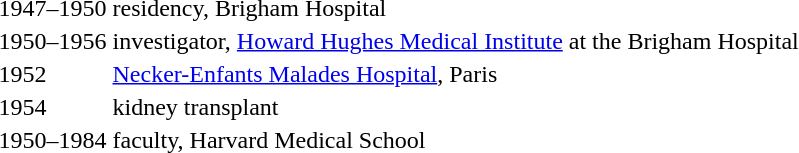<table>
<tr>
<td>1947–1950</td>
<td>residency, Brigham Hospital</td>
</tr>
<tr>
<td>1950–1956</td>
<td>investigator, <a href='#'>Howard Hughes Medical Institute</a> at the Brigham Hospital</td>
</tr>
<tr>
<td>1952</td>
<td><a href='#'>Necker-Enfants Malades Hospital</a>, Paris</td>
</tr>
<tr>
<td>1954</td>
<td>kidney transplant</td>
</tr>
<tr>
<td>1950–1984</td>
<td>faculty, Harvard Medical School</td>
</tr>
</table>
